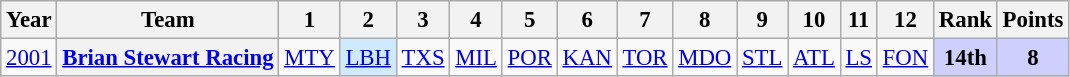<table class="wikitable" style="text-align:center; font-size:95%">
<tr>
<th>Year</th>
<th>Team</th>
<th>1</th>
<th>2</th>
<th>3</th>
<th>4</th>
<th>5</th>
<th>6</th>
<th>7</th>
<th>8</th>
<th>9</th>
<th>10</th>
<th>11</th>
<th>12</th>
<th>Rank</th>
<th>Points</th>
</tr>
<tr>
<td><a href='#'>2001</a></td>
<th><a href='#'>Brian Stewart Racing</a></th>
<td><a href='#'>MTY</a></td>
<td style="background:#CFEAFF;"><a href='#'>LBH</a><br></td>
<td><a href='#'>TXS</a></td>
<td><a href='#'>MIL</a></td>
<td><a href='#'>POR</a></td>
<td><a href='#'>KAN</a></td>
<td><a href='#'>TOR</a></td>
<td><a href='#'>MDO</a></td>
<td><a href='#'>STL</a></td>
<td><a href='#'>ATL</a></td>
<td><a href='#'>LS</a></td>
<td><a href='#'>FON</a></td>
<td style="background:#CFCFFF;"><strong>14th</strong></td>
<td style="background:#CFCFFF;"><strong>8</strong></td>
</tr>
</table>
